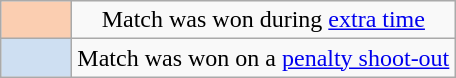<table class="wikitable" style="text-align:center">
<tr>
<td width="40px" bgcolor="#FBCEB1"></td>
<td>Match was won during <a href='#'>extra time</a></td>
</tr>
<tr>
<td width="40px" bgcolor="#cedff2"></td>
<td>Match was won on a <a href='#'>penalty shoot-out</a></td>
</tr>
</table>
